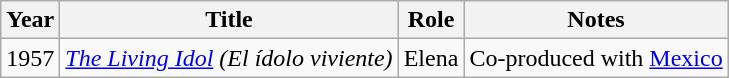<table class="wikitable sortable">
<tr>
<th>Year</th>
<th>Title</th>
<th>Role</th>
<th class="unsortable">Notes</th>
</tr>
<tr>
<td>1957</td>
<td><em><a href='#'>The Living Idol</a> (El ídolo viviente)</em></td>
<td>Elena</td>
<td>Co-produced with <a href='#'>Mexico</a></td>
</tr>
</table>
